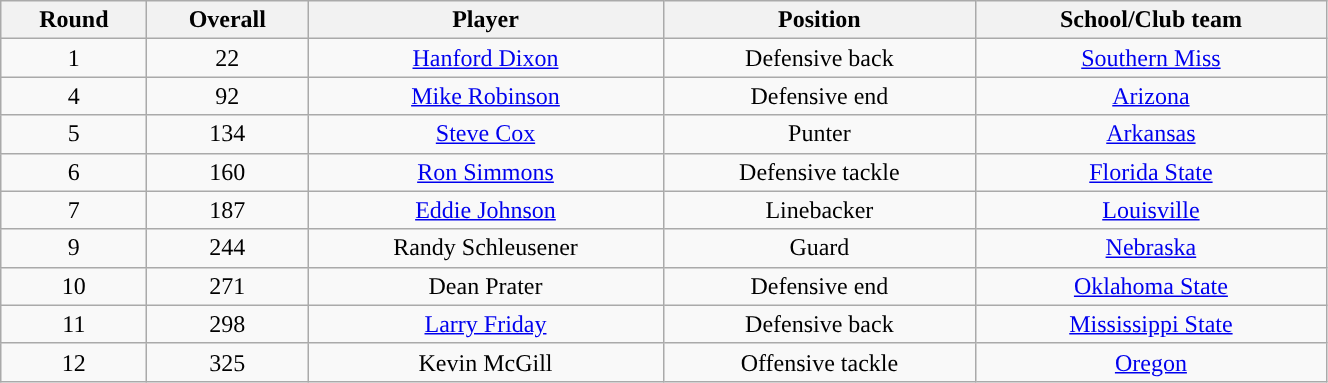<table class="wikitable" style="min-width:70%;">
<tr>
<th>Round</th>
<th>Overall</th>
<th>Player</th>
<th>Position</th>
<th>School/Club team</th>
</tr>
<tr style="text-align:center;" bgcolor="">
<td>1</td>
<td>22</td>
<td><a href='#'>Hanford Dixon</a></td>
<td>Defensive back</td>
<td><a href='#'>Southern Miss</a></td>
</tr>
<tr style="text-align:center;" bgcolor="">
<td>4</td>
<td>92</td>
<td><a href='#'>Mike Robinson</a></td>
<td>Defensive end</td>
<td><a href='#'>Arizona</a></td>
</tr>
<tr style="text-align:center;" bgcolor="">
<td>5</td>
<td>134</td>
<td><a href='#'>Steve Cox</a></td>
<td>Punter</td>
<td><a href='#'>Arkansas</a></td>
</tr>
<tr style="text-align:center;" bgcolor="">
<td>6</td>
<td>160</td>
<td><a href='#'>Ron Simmons</a></td>
<td>Defensive tackle</td>
<td><a href='#'>Florida State</a></td>
</tr>
<tr style="text-align:center;" bgcolor="">
<td>7</td>
<td>187</td>
<td><a href='#'>Eddie Johnson</a></td>
<td>Linebacker</td>
<td><a href='#'>Louisville</a></td>
</tr>
<tr style="text-align:center;" bgcolor="">
<td>9</td>
<td>244</td>
<td>Randy Schleusener</td>
<td>Guard</td>
<td><a href='#'>Nebraska</a></td>
</tr>
<tr style="text-align:center;" bgcolor="">
<td>10</td>
<td>271</td>
<td>Dean Prater</td>
<td>Defensive end</td>
<td><a href='#'>Oklahoma State</a></td>
</tr>
<tr style="text-align:center;" bgcolor="">
<td>11</td>
<td>298</td>
<td><a href='#'>Larry Friday</a></td>
<td>Defensive back</td>
<td><a href='#'>Mississippi State</a></td>
</tr>
<tr style="text-align:center;" bgcolor="">
<td>12</td>
<td>325</td>
<td>Kevin McGill</td>
<td>Offensive tackle</td>
<td><a href='#'>Oregon</a></td>
</tr>
</table>
